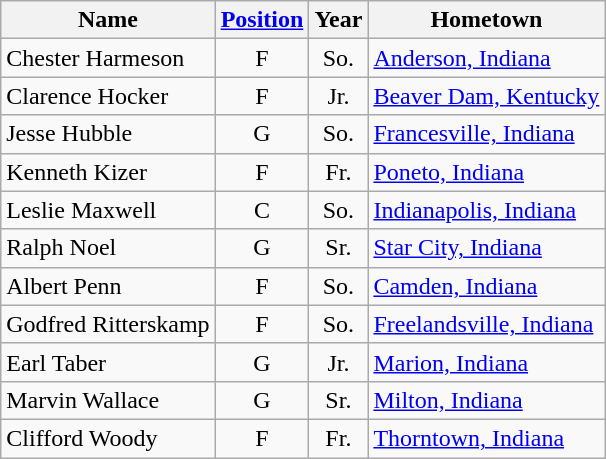<table class="wikitable" style="text-align:center">
<tr>
<th>Name</th>
<th><a href='#'>Position</a></th>
<th>Year</th>
<th>Hometown</th>
</tr>
<tr>
<td style="text-align:left">Chester Harmeson</td>
<td>F</td>
<td>So.</td>
<td style="text-align:left"><a href='#'>Anderson, Indiana</a></td>
</tr>
<tr>
<td style="text-align:left">Clarence Hocker</td>
<td>F</td>
<td>Jr.</td>
<td style="text-align:left"><a href='#'>Beaver Dam, Kentucky</a></td>
</tr>
<tr>
<td style="text-align:left">Jesse Hubble</td>
<td>G</td>
<td>So.</td>
<td style="text-align:left"><a href='#'>Francesville, Indiana</a></td>
</tr>
<tr>
<td style="text-align:left">Kenneth Kizer</td>
<td>F</td>
<td>Fr.</td>
<td style="text-align:left"><a href='#'>Poneto, Indiana</a></td>
</tr>
<tr>
<td style="text-align:left">Leslie Maxwell</td>
<td>C</td>
<td>So.</td>
<td style="text-align:left"><a href='#'>Indianapolis, Indiana</a></td>
</tr>
<tr>
<td style="text-align:left">Ralph Noel</td>
<td>G</td>
<td>Sr.</td>
<td style="text-align:left"><a href='#'>Star City, Indiana</a></td>
</tr>
<tr>
<td style="text-align:left">Albert Penn</td>
<td>F</td>
<td>So.</td>
<td style="text-align:left"><a href='#'>Camden, Indiana</a></td>
</tr>
<tr>
<td style="text-align:left">Godfred Ritterskamp</td>
<td>F</td>
<td>So.</td>
<td style="text-align:left"><a href='#'>Freelandsville, Indiana</a></td>
</tr>
<tr>
<td style="text-align:left">Earl Taber</td>
<td>G</td>
<td>Jr.</td>
<td style="text-align:left"><a href='#'>Marion, Indiana</a></td>
</tr>
<tr>
<td style="text-align:left">Marvin Wallace</td>
<td>G</td>
<td>Sr.</td>
<td style="text-align:left"><a href='#'>Milton, Indiana</a></td>
</tr>
<tr>
<td style="text-align:left">Clifford Woody</td>
<td>F</td>
<td>Fr.</td>
<td style="text-align:left"><a href='#'>Thorntown, Indiana</a></td>
</tr>
</table>
